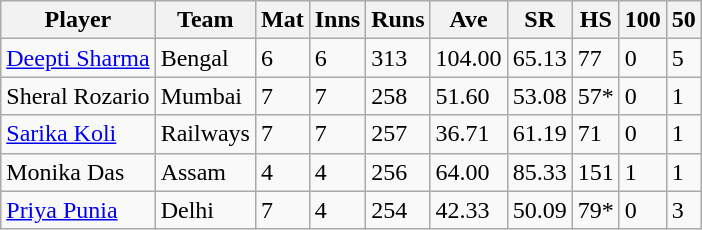<table class="wikitable">
<tr>
<th>Player</th>
<th>Team</th>
<th><abbr>Mat</abbr></th>
<th><abbr>Inns</abbr></th>
<th>Runs</th>
<th><abbr>Ave</abbr></th>
<th><abbr>SR</abbr></th>
<th><abbr>HS</abbr></th>
<th><abbr>100</abbr></th>
<th><abbr>50</abbr></th>
</tr>
<tr>
<td><a href='#'>Deepti Sharma</a></td>
<td>Bengal</td>
<td>6</td>
<td>6</td>
<td>313</td>
<td>104.00</td>
<td>65.13</td>
<td>77</td>
<td>0</td>
<td>5</td>
</tr>
<tr>
<td>Sheral Rozario</td>
<td>Mumbai</td>
<td>7</td>
<td>7</td>
<td>258</td>
<td>51.60</td>
<td>53.08</td>
<td>57*</td>
<td>0</td>
<td>1</td>
</tr>
<tr>
<td><a href='#'>Sarika Koli</a></td>
<td>Railways</td>
<td>7</td>
<td>7</td>
<td>257</td>
<td>36.71</td>
<td>61.19</td>
<td>71</td>
<td>0</td>
<td>1</td>
</tr>
<tr>
<td>Monika Das</td>
<td>Assam</td>
<td>4</td>
<td>4</td>
<td>256</td>
<td>64.00</td>
<td>85.33</td>
<td>151</td>
<td>1</td>
<td>1</td>
</tr>
<tr>
<td><a href='#'>Priya Punia</a></td>
<td>Delhi</td>
<td>7</td>
<td>4</td>
<td>254</td>
<td>42.33</td>
<td>50.09</td>
<td>79*</td>
<td>0</td>
<td>3</td>
</tr>
</table>
